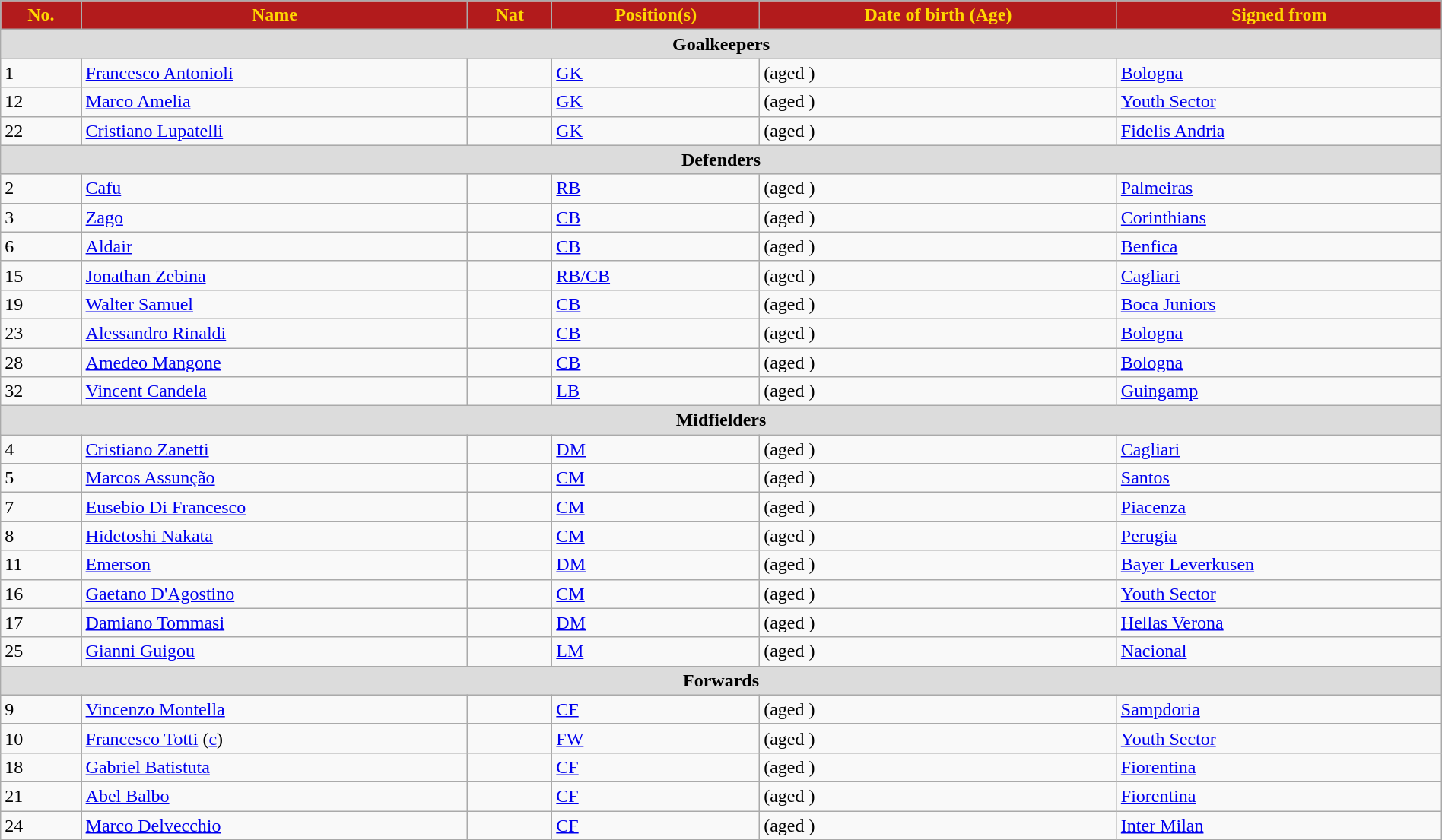<table class="wikitable" style="text-align:left; font-size:100%; width:100%">
<tr>
<th style="background:#B21B1C; color:#FFD700; text-align:center">No.</th>
<th style="background:#B21B1C; color:#FFD700; text-align:center">Name</th>
<th style="background:#B21B1C; color:#FFD700; text-align:center">Nat</th>
<th style="background:#B21B1C; color:#FFD700; text-align:center">Position(s)</th>
<th style="background:#B21B1C; color:#FFD700; text-align:center">Date of birth (Age)</th>
<th style="background:#B21B1C; color:#FFD700; text-align:center">Signed from</th>
</tr>
<tr>
<th colspan="25"  style="background:#dcdcdc; text-align:center">Goalkeepers</th>
</tr>
<tr>
<td>1</td>
<td><a href='#'>Francesco Antonioli</a></td>
<td></td>
<td><a href='#'>GK</a></td>
<td> (aged )</td>
<td> <a href='#'>Bologna</a></td>
</tr>
<tr>
<td>12</td>
<td><a href='#'>Marco Amelia</a></td>
<td></td>
<td><a href='#'>GK</a></td>
<td> (aged )</td>
<td> <a href='#'>Youth Sector</a></td>
</tr>
<tr>
<td>22</td>
<td><a href='#'>Cristiano Lupatelli</a></td>
<td></td>
<td><a href='#'>GK</a></td>
<td> (aged )</td>
<td> <a href='#'>Fidelis Andria</a></td>
</tr>
<tr>
<th colspan="25"  style="background:#dcdcdc; text-align:center">Defenders</th>
</tr>
<tr>
<td>2</td>
<td><a href='#'>Cafu</a></td>
<td></td>
<td><a href='#'>RB</a></td>
<td> (aged )</td>
<td> <a href='#'>Palmeiras</a></td>
</tr>
<tr>
<td>3</td>
<td><a href='#'>Zago</a></td>
<td></td>
<td><a href='#'>CB</a></td>
<td> (aged )</td>
<td> <a href='#'>Corinthians</a></td>
</tr>
<tr>
<td>6</td>
<td><a href='#'>Aldair</a></td>
<td></td>
<td><a href='#'>CB</a></td>
<td> (aged )</td>
<td> <a href='#'>Benfica</a></td>
</tr>
<tr>
<td>15</td>
<td><a href='#'>Jonathan Zebina</a></td>
<td></td>
<td><a href='#'>RB/CB</a></td>
<td> (aged )</td>
<td> <a href='#'>Cagliari</a></td>
</tr>
<tr>
<td>19</td>
<td><a href='#'>Walter Samuel</a></td>
<td></td>
<td><a href='#'>CB</a></td>
<td> (aged )</td>
<td> <a href='#'>Boca Juniors</a></td>
</tr>
<tr>
<td>23</td>
<td><a href='#'>Alessandro Rinaldi</a></td>
<td></td>
<td><a href='#'>CB</a></td>
<td> (aged )</td>
<td> <a href='#'>Bologna</a></td>
</tr>
<tr>
<td>28</td>
<td><a href='#'>Amedeo Mangone</a></td>
<td></td>
<td><a href='#'>CB</a></td>
<td> (aged )</td>
<td> <a href='#'>Bologna</a></td>
</tr>
<tr>
<td>32</td>
<td><a href='#'>Vincent Candela</a></td>
<td></td>
<td><a href='#'>LB</a></td>
<td> (aged )</td>
<td> <a href='#'>Guingamp</a></td>
</tr>
<tr>
<th colspan="25"  style="background:#dcdcdc; text-align:center">Midfielders</th>
</tr>
<tr>
<td>4</td>
<td><a href='#'>Cristiano Zanetti</a></td>
<td></td>
<td><a href='#'>DM</a></td>
<td> (aged )</td>
<td> <a href='#'>Cagliari</a></td>
</tr>
<tr>
<td>5</td>
<td><a href='#'>Marcos Assunção</a></td>
<td></td>
<td><a href='#'>CM</a></td>
<td> (aged )</td>
<td> <a href='#'>Santos</a></td>
</tr>
<tr>
<td>7</td>
<td><a href='#'>Eusebio Di Francesco</a></td>
<td></td>
<td><a href='#'>CM</a></td>
<td> (aged )</td>
<td> <a href='#'>Piacenza</a></td>
</tr>
<tr>
<td>8</td>
<td><a href='#'>Hidetoshi Nakata</a></td>
<td></td>
<td><a href='#'>CM</a></td>
<td> (aged )</td>
<td> <a href='#'>Perugia</a></td>
</tr>
<tr>
<td>11</td>
<td><a href='#'>Emerson</a></td>
<td></td>
<td><a href='#'>DM</a></td>
<td> (aged )</td>
<td> <a href='#'>Bayer Leverkusen</a></td>
</tr>
<tr>
<td>16</td>
<td><a href='#'>Gaetano D'Agostino</a></td>
<td></td>
<td><a href='#'>CM</a></td>
<td> (aged )</td>
<td> <a href='#'>Youth Sector</a></td>
</tr>
<tr>
<td>17</td>
<td><a href='#'>Damiano Tommasi</a></td>
<td></td>
<td><a href='#'>DM</a></td>
<td> (aged )</td>
<td> <a href='#'>Hellas Verona</a></td>
</tr>
<tr>
<td>25</td>
<td><a href='#'>Gianni Guigou</a></td>
<td></td>
<td><a href='#'>LM</a></td>
<td> (aged )</td>
<td> <a href='#'>Nacional</a></td>
</tr>
<tr>
<th colspan="25"  style="background:#dcdcdc; text-align:center">Forwards</th>
</tr>
<tr>
<td>9</td>
<td><a href='#'>Vincenzo Montella</a></td>
<td></td>
<td><a href='#'>CF</a></td>
<td> (aged )</td>
<td> <a href='#'>Sampdoria</a></td>
</tr>
<tr>
<td>10</td>
<td><a href='#'>Francesco Totti</a> (<a href='#'>c</a>)</td>
<td></td>
<td><a href='#'>FW</a></td>
<td> (aged )</td>
<td> <a href='#'>Youth Sector</a></td>
</tr>
<tr>
<td>18</td>
<td><a href='#'>Gabriel Batistuta</a></td>
<td></td>
<td><a href='#'>CF</a></td>
<td> (aged )</td>
<td> <a href='#'>Fiorentina</a></td>
</tr>
<tr>
<td>21</td>
<td><a href='#'>Abel Balbo</a></td>
<td></td>
<td><a href='#'>CF</a></td>
<td> (aged )</td>
<td> <a href='#'>Fiorentina</a></td>
</tr>
<tr>
<td>24</td>
<td><a href='#'>Marco Delvecchio</a></td>
<td></td>
<td><a href='#'>CF</a></td>
<td> (aged )</td>
<td> <a href='#'>Inter Milan</a></td>
</tr>
</table>
